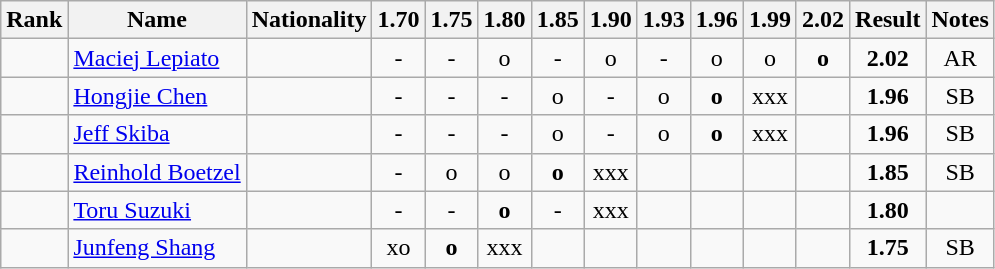<table class="wikitable sortable" style="text-align:center">
<tr>
<th>Rank</th>
<th>Name</th>
<th>Nationality</th>
<th>1.70</th>
<th>1.75</th>
<th>1.80</th>
<th>1.85</th>
<th>1.90</th>
<th>1.93</th>
<th>1.96</th>
<th>1.99</th>
<th>2.02</th>
<th>Result</th>
<th>Notes</th>
</tr>
<tr>
<td></td>
<td align=left><a href='#'>Maciej Lepiato</a></td>
<td align=left></td>
<td>-</td>
<td>-</td>
<td>o</td>
<td>-</td>
<td>o</td>
<td>-</td>
<td>o</td>
<td>o</td>
<td><strong>o</strong></td>
<td><strong>2.02</strong></td>
<td>AR</td>
</tr>
<tr>
<td></td>
<td align=left><a href='#'>Hongjie Chen</a></td>
<td align=left></td>
<td>-</td>
<td>-</td>
<td>-</td>
<td>o</td>
<td>-</td>
<td>o</td>
<td><strong>o</strong></td>
<td>xxx</td>
<td></td>
<td><strong>1.96</strong></td>
<td>SB</td>
</tr>
<tr>
<td></td>
<td align=left><a href='#'>Jeff Skiba</a></td>
<td align=left></td>
<td>-</td>
<td>-</td>
<td>-</td>
<td>o</td>
<td>-</td>
<td>o</td>
<td><strong>o</strong></td>
<td>xxx</td>
<td></td>
<td><strong>1.96</strong></td>
<td>SB</td>
</tr>
<tr>
<td></td>
<td align=left><a href='#'>Reinhold Boetzel</a></td>
<td align=left></td>
<td>-</td>
<td>o</td>
<td>o</td>
<td><strong>o</strong></td>
<td>xxx</td>
<td></td>
<td></td>
<td></td>
<td></td>
<td><strong>1.85</strong></td>
<td>SB</td>
</tr>
<tr>
<td></td>
<td align=left><a href='#'>Toru Suzuki</a></td>
<td align=left></td>
<td>-</td>
<td>-</td>
<td><strong>o</strong></td>
<td>-</td>
<td>xxx</td>
<td></td>
<td></td>
<td></td>
<td></td>
<td><strong>1.80</strong></td>
<td></td>
</tr>
<tr>
<td></td>
<td align=left><a href='#'>Junfeng Shang</a></td>
<td align=left></td>
<td>xo</td>
<td><strong>o</strong></td>
<td>xxx</td>
<td></td>
<td></td>
<td></td>
<td></td>
<td></td>
<td></td>
<td><strong>1.75</strong></td>
<td>SB</td>
</tr>
</table>
